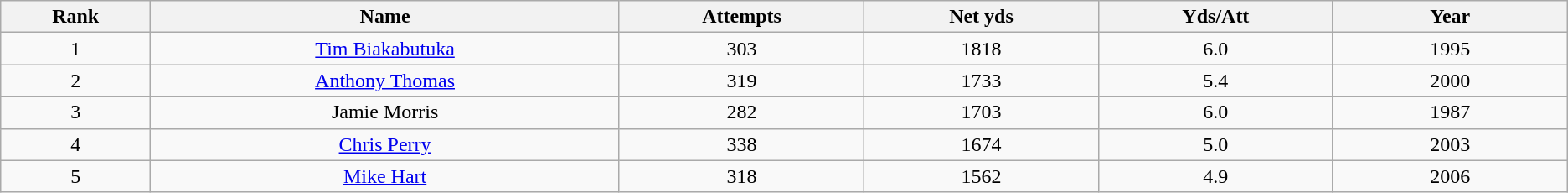<table class="wikitable sortable">
<tr>
<th width="3%">Rank</th>
<th width="10%">Name</th>
<th width="5%">Attempts</th>
<th width="5%">Net yds</th>
<th width="5%">Yds/Att</th>
<th width="5%">Year</th>
</tr>
<tr align="center">
<td>1</td>
<td><a href='#'>Tim Biakabutuka</a></td>
<td>303</td>
<td>1818</td>
<td>6.0</td>
<td>1995</td>
</tr>
<tr align="center">
<td>2</td>
<td><a href='#'>Anthony Thomas</a></td>
<td>319</td>
<td>1733</td>
<td>5.4</td>
<td>2000</td>
</tr>
<tr align="center">
<td>3</td>
<td>Jamie Morris</td>
<td>282</td>
<td>1703</td>
<td>6.0</td>
<td>1987</td>
</tr>
<tr align="center">
<td>4</td>
<td><a href='#'>Chris Perry</a></td>
<td>338</td>
<td>1674</td>
<td>5.0</td>
<td>2003</td>
</tr>
<tr align="center">
<td>5</td>
<td><a href='#'>Mike Hart</a></td>
<td>318</td>
<td>1562</td>
<td>4.9</td>
<td>2006</td>
</tr>
</table>
